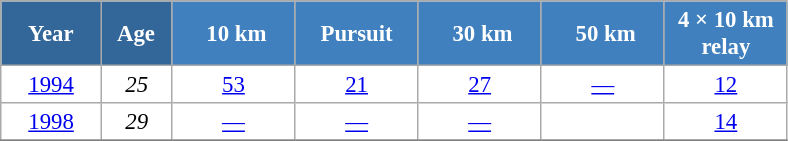<table class="wikitable" style="font-size:95%; text-align:center; border:grey solid 1px; border-collapse:collapse; background:#ffffff;">
<tr>
<th style="background-color:#369; color:white; width:60px;"> Year </th>
<th style="background-color:#369; color:white; width:40px;"> Age </th>
<th style="background-color:#4180be; color:white; width:75px;"> 10 km</th>
<th style="background-color:#4180be; color:white; width:75px;"> Pursuit </th>
<th style="background-color:#4180be; color:white; width:75px;"> 30 km</th>
<th style="background-color:#4180be; color:white; width:75px;"> 50 km</th>
<th style="background-color:#4180be; color:white; width:75px;"> 4 × 10 km <br> relay </th>
</tr>
<tr>
<td><a href='#'>1994</a></td>
<td><em>25</em></td>
<td><a href='#'>53</a></td>
<td><a href='#'>21</a></td>
<td><a href='#'>27</a></td>
<td><a href='#'>—</a></td>
<td><a href='#'>12</a></td>
</tr>
<tr>
<td><a href='#'>1998</a></td>
<td><em>29</em></td>
<td><a href='#'>—</a></td>
<td><a href='#'>—</a></td>
<td><a href='#'>—</a></td>
<td><a href='#'></a></td>
<td><a href='#'>14</a></td>
</tr>
<tr>
</tr>
</table>
